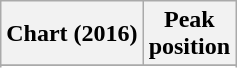<table class="wikitable sortable plainrowheaders" style="text-align:center">
<tr>
<th scope="col">Chart (2016)</th>
<th scope="col">Peak<br>position</th>
</tr>
<tr>
</tr>
<tr>
</tr>
<tr>
</tr>
<tr>
</tr>
<tr>
</tr>
<tr>
</tr>
<tr>
</tr>
<tr>
</tr>
<tr>
</tr>
<tr>
</tr>
<tr>
</tr>
<tr>
</tr>
<tr>
</tr>
<tr>
</tr>
<tr>
</tr>
<tr>
</tr>
<tr>
</tr>
<tr>
</tr>
<tr>
</tr>
<tr>
</tr>
<tr>
</tr>
</table>
